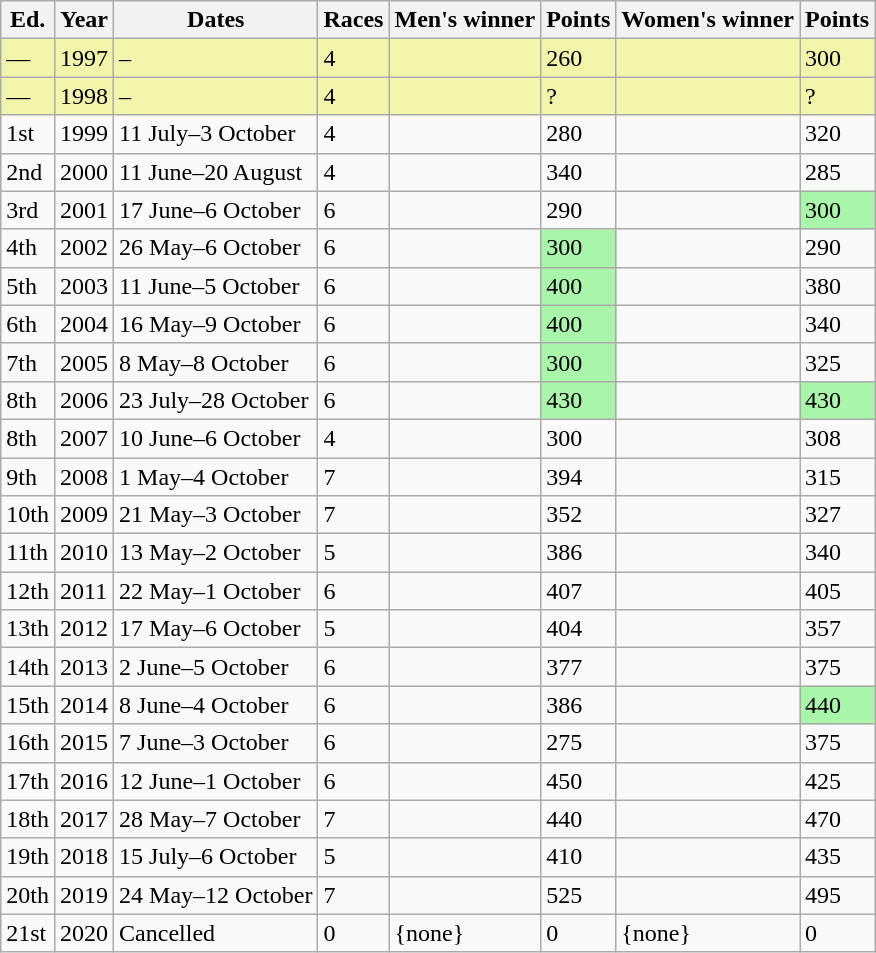<table class=wikitable>
<tr>
<th>Ed.</th>
<th>Year</th>
<th>Dates</th>
<th>Races</th>
<th>Men's winner</th>
<th>Points</th>
<th>Women's winner</th>
<th>Points</th>
</tr>
<tr bgcolor=#F2F5A9>
<td>—</td>
<td>1997</td>
<td>–</td>
<td>4</td>
<td></td>
<td>260</td>
<td></td>
<td>300</td>
</tr>
<tr bgcolor=#F2F5A9>
<td>—</td>
<td>1998</td>
<td>–</td>
<td>4</td>
<td></td>
<td>?</td>
<td></td>
<td>?</td>
</tr>
<tr>
<td>1st</td>
<td>1999</td>
<td>11 July–3 October</td>
<td>4</td>
<td></td>
<td>280</td>
<td></td>
<td>320</td>
</tr>
<tr>
<td>2nd</td>
<td>2000</td>
<td>11 June–20 August</td>
<td>4</td>
<td></td>
<td>340</td>
<td></td>
<td>285</td>
</tr>
<tr>
<td>3rd</td>
<td>2001</td>
<td>17 June–6 October</td>
<td>6</td>
<td></td>
<td>290</td>
<td></td>
<td bgcolor=#A9F5A9>300</td>
</tr>
<tr>
<td>4th</td>
<td>2002</td>
<td>26 May–6 October</td>
<td>6</td>
<td></td>
<td bgcolor=#A9F5A9>300</td>
<td></td>
<td>290</td>
</tr>
<tr>
<td>5th</td>
<td>2003</td>
<td>11 June–5 October</td>
<td>6</td>
<td></td>
<td bgcolor=#A9F5A9>400</td>
<td></td>
<td>380</td>
</tr>
<tr>
<td>6th</td>
<td>2004</td>
<td>16 May–9 October</td>
<td>6</td>
<td></td>
<td bgcolor=#A9F5A9>400</td>
<td></td>
<td>340</td>
</tr>
<tr>
<td>7th</td>
<td>2005</td>
<td>8 May–8 October</td>
<td>6</td>
<td></td>
<td bgcolor=#A9F5A9>300</td>
<td></td>
<td>325</td>
</tr>
<tr>
<td>8th</td>
<td>2006</td>
<td>23 July–28 October</td>
<td>6</td>
<td></td>
<td bgcolor=#A9F5A9>430</td>
<td></td>
<td bgcolor=#A9F5A9>430</td>
</tr>
<tr>
<td>8th</td>
<td>2007</td>
<td>10 June–6 October</td>
<td>4</td>
<td></td>
<td>300</td>
<td></td>
<td>308</td>
</tr>
<tr>
<td>9th</td>
<td>2008</td>
<td>1 May–4 October</td>
<td>7</td>
<td></td>
<td>394</td>
<td></td>
<td>315</td>
</tr>
<tr>
<td>10th</td>
<td>2009</td>
<td>21 May–3 October</td>
<td>7</td>
<td></td>
<td>352</td>
<td></td>
<td>327</td>
</tr>
<tr>
<td>11th</td>
<td>2010</td>
<td>13 May–2 October</td>
<td>5</td>
<td></td>
<td>386</td>
<td></td>
<td>340</td>
</tr>
<tr>
<td>12th</td>
<td>2011</td>
<td>22 May–1 October</td>
<td>6</td>
<td></td>
<td>407</td>
<td></td>
<td>405</td>
</tr>
<tr>
<td>13th</td>
<td>2012</td>
<td>17 May–6 October</td>
<td>5</td>
<td></td>
<td>404</td>
<td></td>
<td>357</td>
</tr>
<tr>
<td>14th</td>
<td>2013</td>
<td>2 June–5 October</td>
<td>6</td>
<td></td>
<td>377</td>
<td></td>
<td>375</td>
</tr>
<tr>
<td>15th</td>
<td>2014</td>
<td>8 June–4 October</td>
<td>6</td>
<td></td>
<td>386</td>
<td></td>
<td bgcolor=#A9F5A9>440</td>
</tr>
<tr>
<td>16th</td>
<td>2015</td>
<td>7 June–3 October</td>
<td>6</td>
<td></td>
<td>275</td>
<td></td>
<td>375</td>
</tr>
<tr>
<td>17th</td>
<td>2016</td>
<td>12 June–1 October</td>
<td>6</td>
<td></td>
<td>450</td>
<td></td>
<td>425</td>
</tr>
<tr>
<td>18th</td>
<td>2017</td>
<td>28 May–7 October</td>
<td>7</td>
<td></td>
<td>440</td>
<td></td>
<td>470</td>
</tr>
<tr>
<td>19th</td>
<td>2018</td>
<td>15 July–6 October</td>
<td>5</td>
<td></td>
<td>410</td>
<td></td>
<td>435</td>
</tr>
<tr>
<td>20th</td>
<td>2019</td>
<td>24 May–12 October</td>
<td>7</td>
<td></td>
<td>525</td>
<td></td>
<td>495</td>
</tr>
<tr>
<td>21st</td>
<td>2020</td>
<td>Cancelled</td>
<td>0</td>
<td>{none}</td>
<td>0</td>
<td>{none}</td>
<td>0</td>
</tr>
</table>
